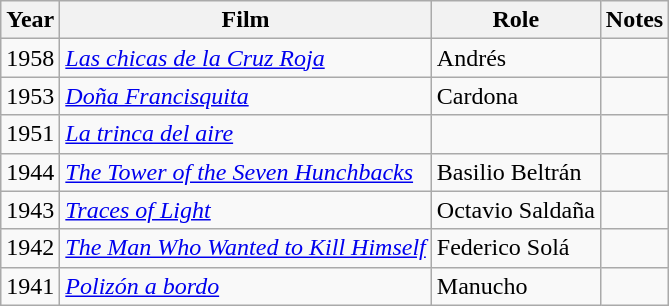<table class="wikitable">
<tr>
<th>Year</th>
<th>Film</th>
<th>Role</th>
<th>Notes</th>
</tr>
<tr>
<td>1958</td>
<td><em><a href='#'>Las chicas de la Cruz Roja</a></em></td>
<td>Andrés</td>
<td></td>
</tr>
<tr>
<td>1953</td>
<td><em><a href='#'>Doña Francisquita</a></em></td>
<td>Cardona</td>
<td></td>
</tr>
<tr>
<td>1951</td>
<td><em><a href='#'>La trinca del aire</a></em></td>
<td></td>
<td></td>
</tr>
<tr>
<td>1944</td>
<td><em><a href='#'>The Tower of the Seven Hunchbacks</a></em></td>
<td>Basilio Beltrán</td>
<td></td>
</tr>
<tr>
<td>1943</td>
<td><em><a href='#'>Traces of Light</a></em></td>
<td>Octavio Saldaña</td>
<td></td>
</tr>
<tr>
<td>1942</td>
<td><em><a href='#'>The Man Who Wanted to Kill Himself</a></em></td>
<td>Federico Solá</td>
<td></td>
</tr>
<tr>
<td>1941</td>
<td><em><a href='#'>Polizón a bordo</a></em></td>
<td>Manucho</td>
</tr>
</table>
